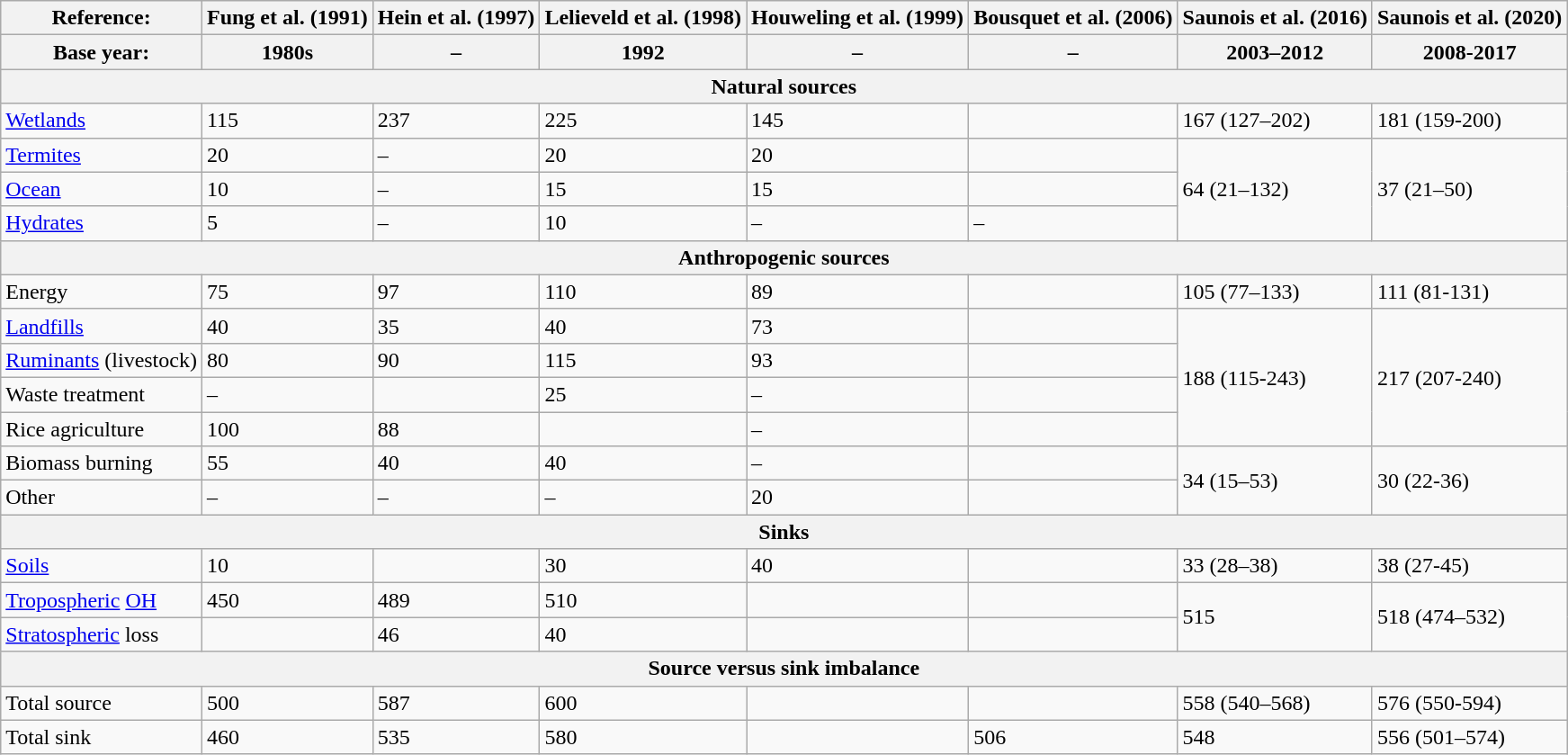<table class="wikitable">
<tr>
<th>Reference:</th>
<th>Fung et al. (1991)</th>
<th>Hein et al. (1997)</th>
<th>Lelieveld et al. (1998)</th>
<th>Houweling et al. (1999)</th>
<th>Bousquet et al. (2006)</th>
<th><strong>Saunois et al. (2016)</strong></th>
<th><strong>Saunois et al. (2020)</strong></th>
</tr>
<tr>
<th>Base year:</th>
<th>1980s</th>
<th>–</th>
<th>1992</th>
<th>–</th>
<th>–</th>
<th>2003–2012</th>
<th>2008-2017</th>
</tr>
<tr>
<th colspan="8">Natural sources</th>
</tr>
<tr>
<td class="table-rh"><a href='#'>Wetlands</a></td>
<td>115</td>
<td>237</td>
<td>225</td>
<td>145</td>
<td></td>
<td>167 (127–202)</td>
<td>181 (159-200)</td>
</tr>
<tr>
<td class="table-rh"><a href='#'>Termites</a></td>
<td>20</td>
<td>–</td>
<td>20</td>
<td>20</td>
<td></td>
<td rowspan="3">64 (21–132)</td>
<td rowspan="3">37 (21–50)</td>
</tr>
<tr>
<td class="table-rh"><a href='#'>Ocean</a></td>
<td>10</td>
<td>–</td>
<td>15</td>
<td>15</td>
<td></td>
</tr>
<tr>
<td class="table-rh"><a href='#'>Hydrates</a></td>
<td>5</td>
<td>–</td>
<td>10</td>
<td>–</td>
<td>–</td>
</tr>
<tr>
<th colspan="8">Anthropogenic sources</th>
</tr>
<tr>
<td class="table-rh">Energy</td>
<td>75</td>
<td>97</td>
<td>110</td>
<td>89</td>
<td></td>
<td>105 (77–133)</td>
<td>111 (81-131)</td>
</tr>
<tr>
<td class="table-rh"><a href='#'>Landfills</a></td>
<td>40</td>
<td>35</td>
<td>40</td>
<td>73</td>
<td></td>
<td rowspan="4">188 (115-243)</td>
<td rowspan="4">217 (207-240)</td>
</tr>
<tr>
<td class="table-rh"><a href='#'>Ruminants</a> (livestock)</td>
<td>80</td>
<td>90</td>
<td>115</td>
<td>93</td>
<td></td>
</tr>
<tr>
<td class="table-rh">Waste treatment</td>
<td>–</td>
<td></td>
<td>25</td>
<td>–</td>
<td></td>
</tr>
<tr>
<td class="table-rh">Rice agriculture</td>
<td>100</td>
<td>88</td>
<td></td>
<td>–</td>
<td></td>
</tr>
<tr>
<td class="table-rh">Biomass burning</td>
<td>55</td>
<td>40</td>
<td>40</td>
<td>–</td>
<td></td>
<td rowspan="2">34 (15–53)</td>
<td rowspan="2">30 (22-36)</td>
</tr>
<tr>
<td class="table-rh">Other</td>
<td>–</td>
<td>–</td>
<td>–</td>
<td>20</td>
<td></td>
</tr>
<tr>
<th colspan="8">Sinks</th>
</tr>
<tr>
<td class="table-rh"><a href='#'>Soils</a></td>
<td>10</td>
<td></td>
<td>30</td>
<td>40</td>
<td></td>
<td>33 (28–38)</td>
<td>38 (27-45)</td>
</tr>
<tr>
<td class="table-rh"><a href='#'>Tropospheric</a> <a href='#'>OH</a></td>
<td>450</td>
<td>489</td>
<td>510</td>
<td></td>
<td></td>
<td rowspan="2">515</td>
<td rowspan="2">518 (474–532)</td>
</tr>
<tr>
<td class="table-rh"><a href='#'>Stratospheric</a> loss</td>
<td></td>
<td>46</td>
<td>40</td>
<td></td>
<td></td>
</tr>
<tr>
<th colspan="8">Source versus sink imbalance</th>
</tr>
<tr>
<td class="table-rh">Total source</td>
<td>500</td>
<td>587</td>
<td>600</td>
<td></td>
<td></td>
<td>558 (540–568)</td>
<td>576 (550-594)</td>
</tr>
<tr>
<td class="table-rh">Total sink</td>
<td>460</td>
<td>535</td>
<td>580</td>
<td></td>
<td>506</td>
<td>548</td>
<td>556 (501–574)</td>
</tr>
</table>
